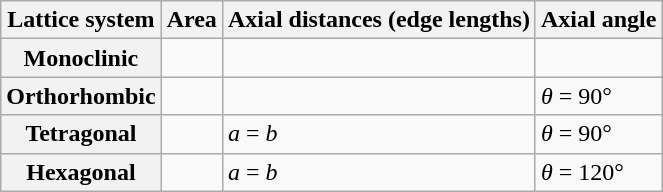<table class=wikitable>
<tr>
<th>Lattice system</th>
<th>Area</th>
<th>Axial distances (edge lengths)</th>
<th>Axial angle</th>
</tr>
<tr>
<th>Monoclinic</th>
<td></td>
<td></td>
<td></td>
</tr>
<tr>
<th>Orthorhombic</th>
<td></td>
<td></td>
<td><em>θ</em> = 90°</td>
</tr>
<tr>
<th>Tetragonal</th>
<td></td>
<td><em>a</em> = <em>b</em></td>
<td><em>θ</em> = 90°</td>
</tr>
<tr>
<th>Hexagonal</th>
<td></td>
<td><em>a</em> = <em>b</em></td>
<td><em>θ</em> = 120°</td>
</tr>
</table>
